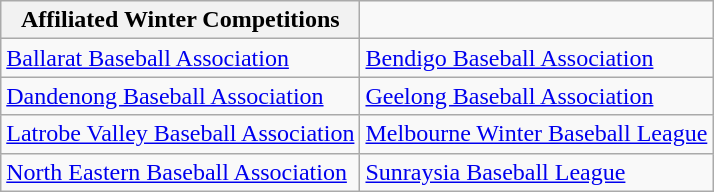<table class="wikitable">
<tr>
<th>Affiliated Winter Competitions</th>
</tr>
<tr>
<td><a href='#'>Ballarat Baseball Association</a></td>
<td><a href='#'>Bendigo Baseball Association</a></td>
</tr>
<tr>
<td><a href='#'>Dandenong Baseball Association</a></td>
<td><a href='#'>Geelong Baseball Association</a></td>
</tr>
<tr>
<td><a href='#'>Latrobe Valley Baseball Association</a></td>
<td><a href='#'>Melbourne Winter Baseball League</a></td>
</tr>
<tr>
<td><a href='#'>North Eastern Baseball Association</a></td>
<td><a href='#'>Sunraysia Baseball League</a></td>
</tr>
</table>
